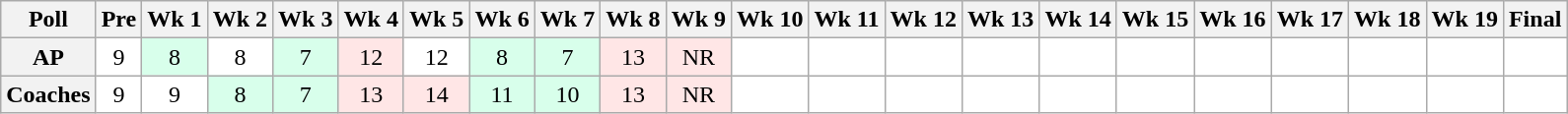<table class="wikitable" style="white-space:nowrap;">
<tr>
<th>Poll</th>
<th>Pre</th>
<th>Wk 1</th>
<th>Wk 2</th>
<th>Wk 3</th>
<th>Wk 4</th>
<th>Wk 5</th>
<th>Wk 6</th>
<th>Wk 7</th>
<th>Wk 8</th>
<th>Wk 9</th>
<th>Wk 10</th>
<th>Wk 11</th>
<th>Wk 12</th>
<th>Wk 13</th>
<th>Wk 14</th>
<th>Wk 15</th>
<th>Wk 16</th>
<th>Wk 17</th>
<th>Wk 18</th>
<th>Wk 19</th>
<th>Final</th>
</tr>
<tr style="text-align:center;">
<th>AP</th>
<td style="background:#FFF;">9</td>
<td style="background:#D8FFEB;">8</td>
<td style="background:#FFF;">8</td>
<td style="background:#D8FFEB;">7</td>
<td style="background:#FFE6E6;">12</td>
<td style="background:#FFF;">12</td>
<td style="background:#D8FFEB;">8</td>
<td style="background:#D8FFEB;">7</td>
<td style="background:#FFE6E6;">13</td>
<td style="background:#FFE6E6;">NR</td>
<td style="background:#FFF;"></td>
<td style="background:#FFF;"></td>
<td style="background:#FFF;"></td>
<td style="background:#FFF;"></td>
<td style="background:#FFF;"></td>
<td style="background:#FFF;"></td>
<td style="background:#FFF;"></td>
<td style="background:#FFF;"></td>
<td style="background:#FFF;"></td>
<td style="background:#FFF;"></td>
<td style="background:#FFF;"></td>
</tr>
<tr style="text-align:center;">
<th>Coaches</th>
<td style="background:#FFF;">9</td>
<td style="background:#FFF;">9</td>
<td style="background:#D8FFEB;">8</td>
<td style="background:#D8FFEB;">7</td>
<td style="background:#FFE6E6;">13</td>
<td style="background:#FFE6E6;">14</td>
<td style="background:#D8FFEB;">11</td>
<td style="background:#D8FFEB;">10</td>
<td style="background:#FFE6E6;">13</td>
<td style="background:#FFE6E6;">NR</td>
<td style="background:#FFF;"></td>
<td style="background:#FFF;"></td>
<td style="background:#FFF;"></td>
<td style="background:#FFF;"></td>
<td style="background:#FFF;"></td>
<td style="background:#FFF;"></td>
<td style="background:#FFF;"></td>
<td style="background:#FFF;"></td>
<td style="background:#FFF;"></td>
<td style="background:#FFF;"></td>
<td style="background:#FFF;"></td>
</tr>
</table>
